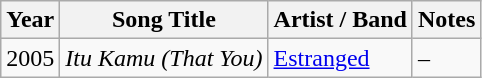<table class="wikitable">
<tr>
<th>Year</th>
<th>Song Title</th>
<th>Artist / Band</th>
<th>Notes</th>
</tr>
<tr>
<td>2005</td>
<td><em>Itu Kamu (That You)</em></td>
<td><a href='#'>Estranged</a></td>
<td>–</td>
</tr>
</table>
